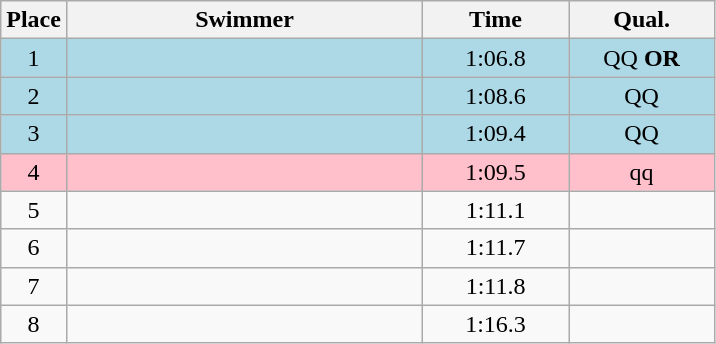<table class=wikitable style="text-align:center">
<tr>
<th>Place</th>
<th width=230>Swimmer</th>
<th width=90>Time</th>
<th width=90>Qual.</th>
</tr>
<tr bgcolor=lightblue>
<td>1</td>
<td align=left></td>
<td>1:06.8</td>
<td>QQ <strong>OR</strong></td>
</tr>
<tr bgcolor=lightblue>
<td>2</td>
<td align=left></td>
<td>1:08.6</td>
<td>QQ</td>
</tr>
<tr bgcolor=lightblue>
<td>3</td>
<td align=left></td>
<td>1:09.4</td>
<td>QQ</td>
</tr>
<tr bgcolor=pink>
<td>4</td>
<td align=left></td>
<td>1:09.5</td>
<td>qq</td>
</tr>
<tr>
<td>5</td>
<td align=left></td>
<td>1:11.1</td>
<td></td>
</tr>
<tr>
<td>6</td>
<td align=left></td>
<td>1:11.7</td>
<td></td>
</tr>
<tr>
<td>7</td>
<td align=left></td>
<td>1:11.8</td>
<td></td>
</tr>
<tr>
<td>8</td>
<td align=left></td>
<td>1:16.3</td>
<td></td>
</tr>
</table>
